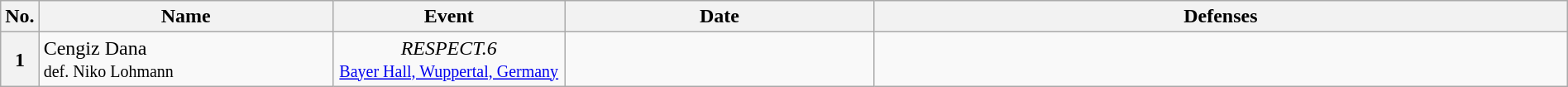<table class="wikitable" style="width:100%;">
<tr>
<th style="width:1%;">No.</th>
<th style="width:19%;">Name</th>
<th style="width:15%;">Event</th>
<th style="width:20%;">Date</th>
<th style="width:45%;">Defenses</th>
</tr>
<tr>
<th>1</th>
<td align=left> Cengiz Dana<br><small>def. Niko Lohmann</small></td>
<td align=center><em>RESPECT.6</em><br><small><a href='#'>Bayer Hall, Wuppertal, Germany</a></small></td>
<td align=center></td>
<td></td>
</tr>
</table>
